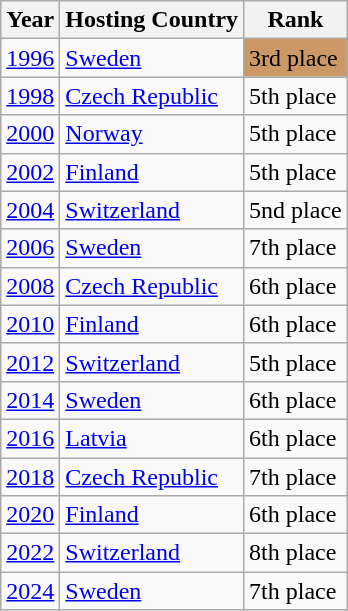<table class="wikitable" style="text-align: center;">
<tr>
<th>Year</th>
<th>Hosting Country</th>
<th>Rank</th>
</tr>
<tr>
<td><a href='#'>1996</a></td>
<td align="left"> <a href='#'>Sweden</a></td>
<td align="left" bgcolor="#c96">3rd place</td>
</tr>
<tr>
<td><a href='#'>1998</a></td>
<td align="left"> <a href='#'>Czech Republic</a></td>
<td align="left">5th place</td>
</tr>
<tr>
<td><a href='#'>2000</a></td>
<td align="left"> <a href='#'>Norway</a></td>
<td align="left">5th place</td>
</tr>
<tr>
<td><a href='#'>2002</a></td>
<td align="left"> <a href='#'>Finland</a></td>
<td align="left">5th place</td>
</tr>
<tr>
<td><a href='#'>2004</a></td>
<td align="left"> <a href='#'>Switzerland</a></td>
<td align="left">5nd place</td>
</tr>
<tr>
<td><a href='#'>2006</a></td>
<td align="left"> <a href='#'>Sweden</a></td>
<td align="left">7th place</td>
</tr>
<tr>
<td><a href='#'>2008</a></td>
<td align="left"> <a href='#'>Czech Republic</a></td>
<td align="left">6th place</td>
</tr>
<tr>
<td><a href='#'>2010</a></td>
<td align="left"> <a href='#'>Finland</a></td>
<td align="left">6th place</td>
</tr>
<tr>
<td><a href='#'>2012</a></td>
<td align="left"> <a href='#'>Switzerland</a></td>
<td align="left">5th place</td>
</tr>
<tr>
<td><a href='#'>2014</a></td>
<td align="left"> <a href='#'>Sweden</a></td>
<td align="left">6th place</td>
</tr>
<tr>
<td><a href='#'>2016</a></td>
<td align="left"> <a href='#'>Latvia</a></td>
<td align="left">6th place</td>
</tr>
<tr>
<td><a href='#'>2018</a></td>
<td align="left"> <a href='#'>Czech Republic</a></td>
<td align="left">7th place</td>
</tr>
<tr>
<td><a href='#'>2020</a></td>
<td align="left"> <a href='#'>Finland</a></td>
<td align="left">6th place</td>
</tr>
<tr>
<td><a href='#'>2022</a></td>
<td align="left"> <a href='#'>Switzerland</a></td>
<td align="left">8th place</td>
</tr>
<tr>
<td><a href='#'>2024</a></td>
<td align="left"> <a href='#'>Sweden</a></td>
<td align="left">7th place</td>
</tr>
</table>
